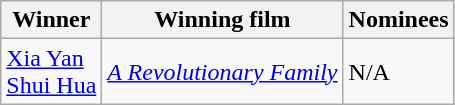<table class="wikitable">
<tr>
<th>Winner</th>
<th>Winning film</th>
<th>Nominees</th>
</tr>
<tr>
<td><a href='#'>Xia Yan</a><br><a href='#'>Shui Hua</a></td>
<td><em><a href='#'>A Revolutionary Family</a></em></td>
<td>N/A</td>
</tr>
</table>
